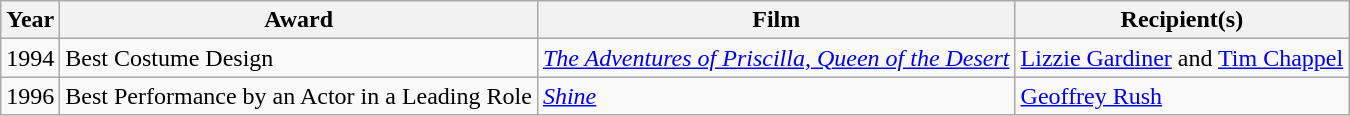<table class="wikitable">
<tr>
<th>Year</th>
<th>Award</th>
<th>Film</th>
<th>Recipient(s)</th>
</tr>
<tr>
<td>1994</td>
<td>Best Costume Design</td>
<td><em><a href='#'>The Adventures of Priscilla, Queen of the Desert</a></em></td>
<td><a href='#'>Lizzie Gardiner</a> and <a href='#'>Tim Chappel</a></td>
</tr>
<tr>
<td>1996</td>
<td>Best Performance by an Actor in a Leading Role</td>
<td><em><a href='#'>Shine</a></em></td>
<td><a href='#'>Geoffrey Rush</a></td>
</tr>
</table>
